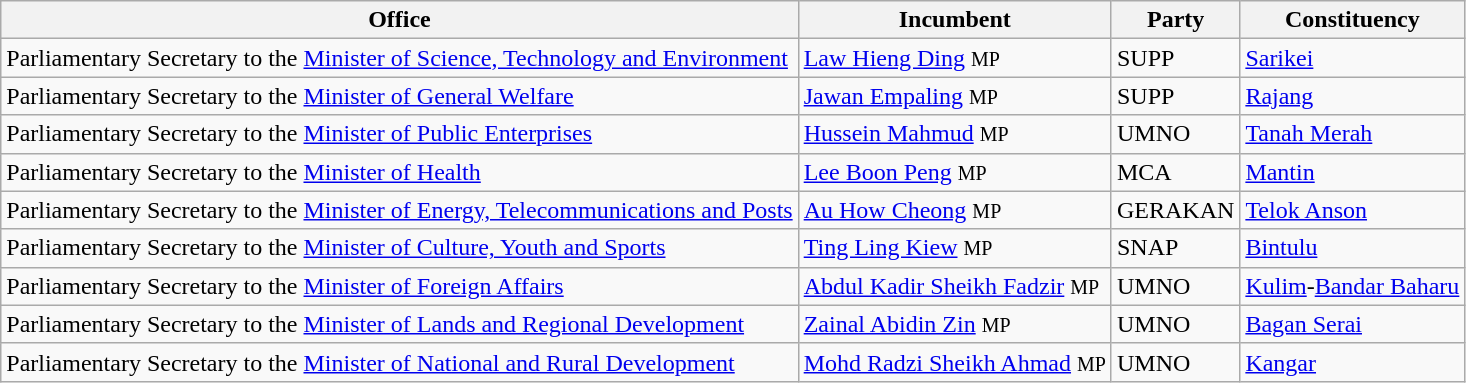<table class="sortable wikitable">
<tr>
<th>Office</th>
<th>Incumbent</th>
<th>Party</th>
<th>Constituency</th>
</tr>
<tr>
<td>Parliamentary Secretary to the <a href='#'>Minister of Science, Technology and Environment</a></td>
<td><a href='#'>Law Hieng Ding</a> <small>MP</small></td>
<td>SUPP</td>
<td><a href='#'>Sarikei</a></td>
</tr>
<tr>
<td>Parliamentary Secretary to the <a href='#'>Minister of General Welfare</a></td>
<td><a href='#'>Jawan Empaling</a> <small>MP</small></td>
<td>SUPP</td>
<td><a href='#'>Rajang</a></td>
</tr>
<tr>
<td>Parliamentary Secretary to the <a href='#'>Minister of Public Enterprises</a></td>
<td><a href='#'>Hussein Mahmud</a> <small>MP</small></td>
<td>UMNO</td>
<td><a href='#'>Tanah Merah</a></td>
</tr>
<tr>
<td>Parliamentary Secretary to the <a href='#'>Minister of Health</a></td>
<td><a href='#'>Lee Boon Peng</a> <small>MP</small></td>
<td>MCA</td>
<td><a href='#'>Mantin</a></td>
</tr>
<tr>
<td>Parliamentary Secretary to the <a href='#'>Minister of Energy, Telecommunications and Posts</a></td>
<td><a href='#'>Au How Cheong</a> <small>MP</small></td>
<td>GERAKAN</td>
<td><a href='#'>Telok Anson</a></td>
</tr>
<tr>
<td>Parliamentary Secretary to the <a href='#'>Minister of Culture, Youth and Sports</a></td>
<td><a href='#'>Ting Ling Kiew</a> <small>MP</small></td>
<td>SNAP</td>
<td><a href='#'>Bintulu</a></td>
</tr>
<tr>
<td>Parliamentary Secretary to the <a href='#'>Minister of Foreign Affairs</a></td>
<td><a href='#'>Abdul Kadir Sheikh Fadzir</a> <small>MP</small></td>
<td>UMNO</td>
<td><a href='#'>Kulim</a>-<a href='#'>Bandar Baharu</a></td>
</tr>
<tr>
<td>Parliamentary Secretary to the <a href='#'>Minister of Lands and Regional Development</a></td>
<td><a href='#'>Zainal Abidin Zin</a> <small>MP</small></td>
<td>UMNO</td>
<td><a href='#'>Bagan Serai</a></td>
</tr>
<tr>
<td>Parliamentary Secretary to the <a href='#'>Minister of National and Rural Development</a></td>
<td><a href='#'>Mohd Radzi Sheikh Ahmad</a> <small>MP</small></td>
<td>UMNO</td>
<td><a href='#'>Kangar</a></td>
</tr>
</table>
